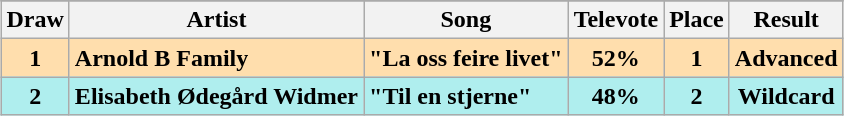<table class="sortable wikitable" style="margin: 1em auto 1em auto; text-align:center">
<tr>
</tr>
<tr>
<th>Draw</th>
<th>Artist</th>
<th>Song</th>
<th>Televote</th>
<th>Place</th>
<th>Result</th>
</tr>
<tr style="font-weight:bold; background:navajowhite;">
<td>1</td>
<td align="left">Arnold B Family</td>
<td align="left">"La oss feire livet"</td>
<td>52%</td>
<td>1</td>
<td>Advanced</td>
</tr>
<tr style="font-weight:bold; background:paleturquoise;">
<td>2</td>
<td align="left">Elisabeth Ødegård Widmer</td>
<td align="left">"Til en stjerne"</td>
<td>48%</td>
<td>2</td>
<td>Wildcard</td>
</tr>
</table>
